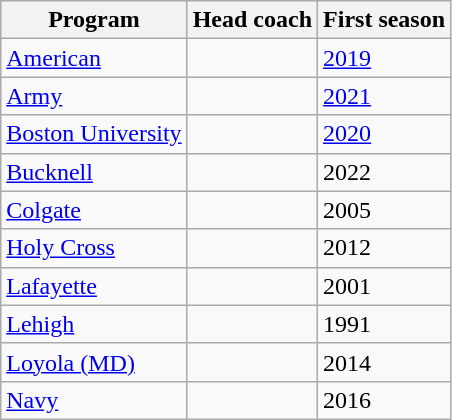<table class="wikitable sortable">
<tr>
<th>Program</th>
<th>Head coach</th>
<th>First season</th>
</tr>
<tr>
<td><a href='#'>American</a></td>
<td></td>
<td><a href='#'>2019</a></td>
</tr>
<tr>
<td><a href='#'>Army</a></td>
<td></td>
<td><a href='#'>2021</a></td>
</tr>
<tr>
<td><a href='#'>Boston University</a></td>
<td></td>
<td><a href='#'>2020</a></td>
</tr>
<tr>
<td><a href='#'>Bucknell</a></td>
<td></td>
<td>2022</td>
</tr>
<tr>
<td><a href='#'>Colgate</a></td>
<td></td>
<td>2005</td>
</tr>
<tr>
<td><a href='#'>Holy Cross</a></td>
<td></td>
<td>2012</td>
</tr>
<tr>
<td><a href='#'>Lafayette</a></td>
<td></td>
<td>2001</td>
</tr>
<tr>
<td><a href='#'>Lehigh</a></td>
<td></td>
<td>1991</td>
</tr>
<tr>
<td><a href='#'>Loyola (MD)</a></td>
<td></td>
<td>2014</td>
</tr>
<tr>
<td><a href='#'>Navy</a></td>
<td></td>
<td>2016</td>
</tr>
</table>
